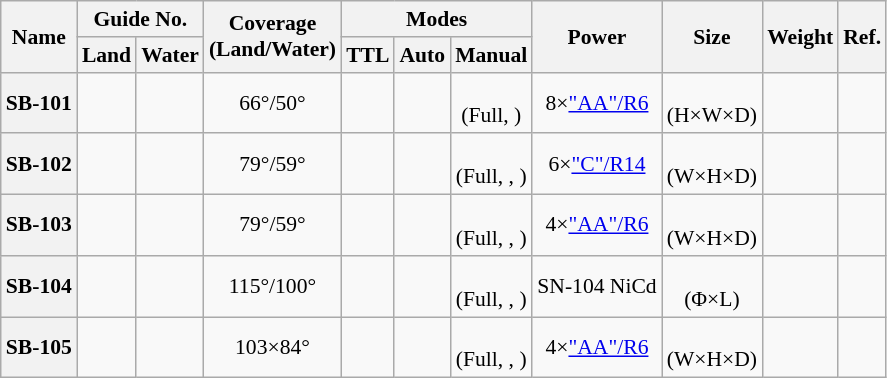<table class="wikitable sortable" style="font-size:90%;text-align:center;">
<tr>
<th rowspan=2>Name</th>
<th colspan=2>Guide No.</th>
<th rowspan=2>Coverage<br>(Land/Water)</th>
<th colspan=3>Modes</th>
<th rowspan=2>Power</th>
<th rowspan=2>Size</th>
<th rowspan=2>Weight</th>
<th rowspan=2>Ref.</th>
</tr>
<tr>
<th>Land</th>
<th>Water</th>
<th>TTL</th>
<th>Auto</th>
<th>Manual</th>
</tr>
<tr>
<th>SB-101</th>
<td></td>
<td></td>
<td>66°/50°</td>
<td></td>
<td></td>
<td><br>(Full, )</td>
<td>8×<a href='#'>"AA"/R6</a></td>
<td><br>(H×W×D)</td>
<td></td>
<td></td>
</tr>
<tr>
<th>SB-102</th>
<td></td>
<td></td>
<td>79°/59°</td>
<td></td>
<td></td>
<td><br>(Full, , )</td>
<td>6×<a href='#'>"C"/R14</a></td>
<td><br>(W×H×D)</td>
<td></td>
<td></td>
</tr>
<tr>
<th>SB-103</th>
<td></td>
<td></td>
<td>79°/59°</td>
<td></td>
<td></td>
<td><br>(Full, , )</td>
<td>4×<a href='#'>"AA"/R6</a></td>
<td><br>(W×H×D)</td>
<td></td>
<td></td>
</tr>
<tr>
<th>SB-104</th>
<td></td>
<td></td>
<td>115°/100°</td>
<td></td>
<td></td>
<td><br>(Full, , )</td>
<td>SN-104 NiCd</td>
<td><br>(Φ×L)</td>
<td></td>
<td></td>
</tr>
<tr>
<th>SB-105</th>
<td></td>
<td></td>
<td>103×84°</td>
<td></td>
<td></td>
<td><br>(Full, , )</td>
<td>4×<a href='#'>"AA"/R6</a></td>
<td><br>(W×H×D)</td>
<td></td>
<td></td>
</tr>
</table>
